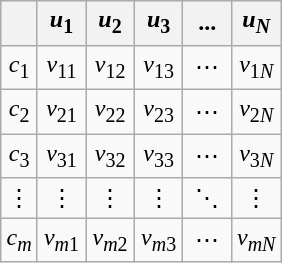<table class="wikitable" style="text-align:center; margin:1em auto 1em auto; ">
<tr align=center>
<th><strong> </strong></th>
<th width="25"><em>u</em><sub>1</sub></th>
<th width="25"><em>u</em><sub>2</sub></th>
<th width="25"><em>u</em><sub>3</sub></th>
<th width="25">...</th>
<th width="25"><em>u<sub>N</sub></em></th>
</tr>
<tr>
<td><em>c</em><sub>1</sub></td>
<td><em>v</em><sub>11</sub></td>
<td><em>v</em><sub>12</sub></td>
<td><em>v</em><sub>13</sub></td>
<td>⋯</td>
<td><em>v</em><sub>1<em>N</em></sub></td>
</tr>
<tr>
<td><em>c</em><sub>2</sub></td>
<td><em>v</em><sub>21</sub></td>
<td><em>v</em><sub>22</sub></td>
<td><em>v</em><sub>23</sub></td>
<td>⋯</td>
<td><em>v</em><sub>2<em>N</em></sub></td>
</tr>
<tr>
<td><em>c</em><sub>3</sub></td>
<td><em>v</em><sub>31</sub></td>
<td><em>v</em><sub>32</sub></td>
<td><em>v</em><sub>33</sub></td>
<td>⋯</td>
<td><em>v</em><sub>3<em>N</em></sub></td>
</tr>
<tr>
<td>⋮</td>
<td>⋮</td>
<td>⋮</td>
<td>⋮</td>
<td>⋱</td>
<td>⋮</td>
</tr>
<tr>
<td><em>c</em><sub><em>m</em></sub></td>
<td><em>v</em><sub><em>m</em>1</sub></td>
<td><em>v</em><sub><em>m</em>2</sub></td>
<td><em>v</em><sub><em>m</em>3</sub></td>
<td>⋯</td>
<td><em>v</em><sub><em>mN</em></sub></td>
</tr>
</table>
